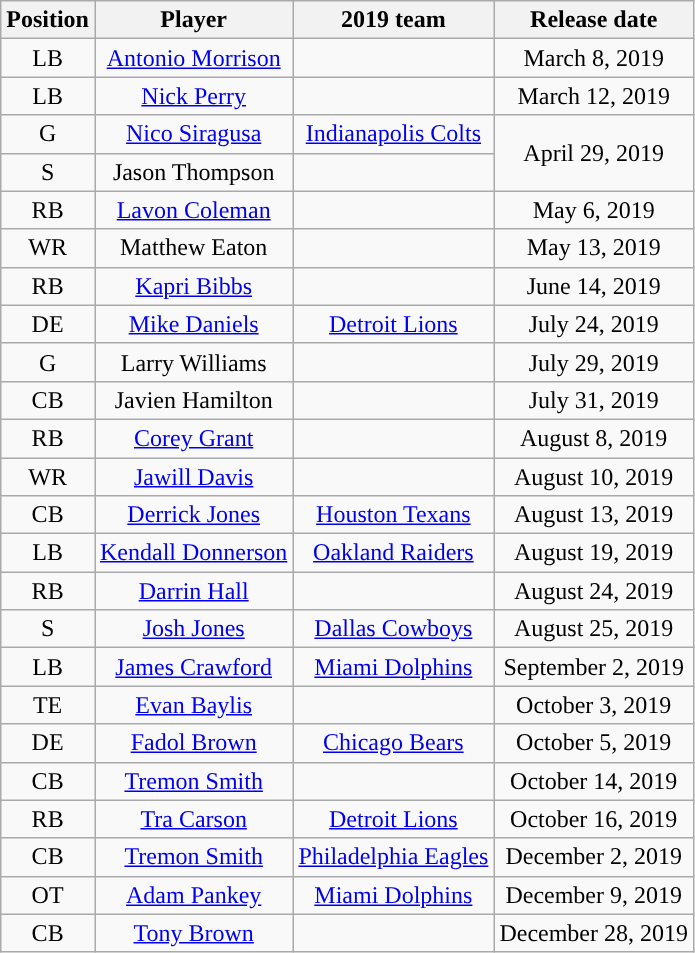<table class="wikitable" style="text-align:center">
<tr>
<th>Position</th>
<th>Player</th>
<th>2019 team</th>
<th>Release date</th>
</tr>
<tr>
<td>LB</td>
<td><a href='#'>Antonio Morrison</a></td>
<td></td>
<td>March 8, 2019</td>
</tr>
<tr>
<td>LB</td>
<td><a href='#'>Nick Perry</a></td>
<td></td>
<td>March 12, 2019</td>
</tr>
<tr>
<td>G</td>
<td><a href='#'>Nico Siragusa</a></td>
<td><a href='#'>Indianapolis Colts</a></td>
<td rowspan="2">April 29, 2019</td>
</tr>
<tr>
<td>S</td>
<td>Jason Thompson</td>
<td></td>
</tr>
<tr>
<td>RB</td>
<td><a href='#'>Lavon Coleman</a></td>
<td></td>
<td>May 6, 2019</td>
</tr>
<tr>
<td>WR</td>
<td>Matthew Eaton</td>
<td></td>
<td>May 13, 2019</td>
</tr>
<tr>
<td>RB</td>
<td><a href='#'>Kapri Bibbs</a></td>
<td></td>
<td>June 14, 2019</td>
</tr>
<tr>
<td>DE</td>
<td><a href='#'>Mike Daniels</a></td>
<td><a href='#'>Detroit Lions</a></td>
<td>July 24, 2019</td>
</tr>
<tr>
<td>G</td>
<td>Larry Williams</td>
<td></td>
<td>July 29, 2019</td>
</tr>
<tr>
<td>CB</td>
<td>Javien Hamilton</td>
<td></td>
<td>July 31, 2019</td>
</tr>
<tr>
<td>RB</td>
<td><a href='#'>Corey Grant</a></td>
<td></td>
<td>August 8, 2019</td>
</tr>
<tr>
<td>WR</td>
<td><a href='#'>Jawill Davis</a></td>
<td></td>
<td>August 10, 2019</td>
</tr>
<tr>
<td>CB</td>
<td><a href='#'>Derrick Jones</a></td>
<td><a href='#'>Houston Texans</a></td>
<td>August 13, 2019</td>
</tr>
<tr>
<td>LB</td>
<td><a href='#'>Kendall Donnerson</a></td>
<td><a href='#'>Oakland Raiders</a></td>
<td>August 19, 2019</td>
</tr>
<tr>
<td>RB</td>
<td><a href='#'>Darrin Hall</a></td>
<td></td>
<td>August 24, 2019</td>
</tr>
<tr>
<td>S</td>
<td><a href='#'>Josh Jones</a></td>
<td><a href='#'>Dallas Cowboys</a></td>
<td>August 25, 2019</td>
</tr>
<tr>
<td>LB</td>
<td><a href='#'>James Crawford</a></td>
<td><a href='#'>Miami Dolphins</a></td>
<td>September 2, 2019</td>
</tr>
<tr>
<td>TE</td>
<td><a href='#'>Evan Baylis</a></td>
<td></td>
<td>October 3, 2019</td>
</tr>
<tr>
<td>DE</td>
<td><a href='#'>Fadol Brown</a></td>
<td><a href='#'>Chicago Bears</a></td>
<td>October 5, 2019</td>
</tr>
<tr>
<td>CB</td>
<td><a href='#'>Tremon Smith</a></td>
<td></td>
<td>October 14, 2019</td>
</tr>
<tr>
<td>RB</td>
<td><a href='#'>Tra Carson</a></td>
<td><a href='#'>Detroit Lions</a></td>
<td>October 16, 2019</td>
</tr>
<tr>
<td>CB</td>
<td><a href='#'>Tremon Smith</a></td>
<td><a href='#'>Philadelphia Eagles</a></td>
<td>December 2, 2019</td>
</tr>
<tr>
<td>OT</td>
<td><a href='#'>Adam Pankey</a></td>
<td><a href='#'>Miami Dolphins</a></td>
<td>December 9, 2019</td>
</tr>
<tr>
<td>CB</td>
<td><a href='#'>Tony Brown</a></td>
<td></td>
<td>December 28, 2019</td>
</tr>
</table>
